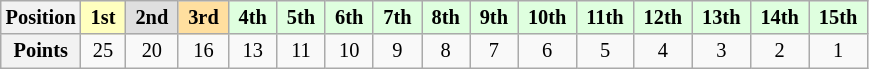<table class="wikitable" style="font-size:85%; text-align:center">
<tr>
<th>Position</th>
<td style="background:#ffffbf;"> <strong>1st</strong> </td>
<td style="background:#dfdfdf;"> <strong>2nd</strong> </td>
<td style="background:#ffdf9f;"> <strong>3rd</strong> </td>
<td style="background:#dfffdf;"> <strong>4th</strong> </td>
<td style="background:#dfffdf;"> <strong>5th</strong> </td>
<td style="background:#dfffdf;"> <strong>6th</strong> </td>
<td style="background:#dfffdf;"> <strong>7th</strong> </td>
<td style="background:#dfffdf;"> <strong>8th</strong> </td>
<td style="background:#dfffdf;"> <strong>9th</strong> </td>
<td style="background:#dfffdf;"> <strong>10th</strong> </td>
<td style="background:#dfffdf;"> <strong>11th</strong> </td>
<td style="background:#dfffdf;"> <strong>12th</strong> </td>
<td style="background:#dfffdf;"> <strong>13th</strong> </td>
<td style="background:#dfffdf;"> <strong>14th</strong> </td>
<td style="background:#dfffdf;"> <strong>15th</strong> </td>
</tr>
<tr>
<th>Points</th>
<td>25</td>
<td>20</td>
<td>16</td>
<td>13</td>
<td>11</td>
<td>10</td>
<td>9</td>
<td>8</td>
<td>7</td>
<td>6</td>
<td>5</td>
<td>4</td>
<td>3</td>
<td>2</td>
<td>1</td>
</tr>
</table>
